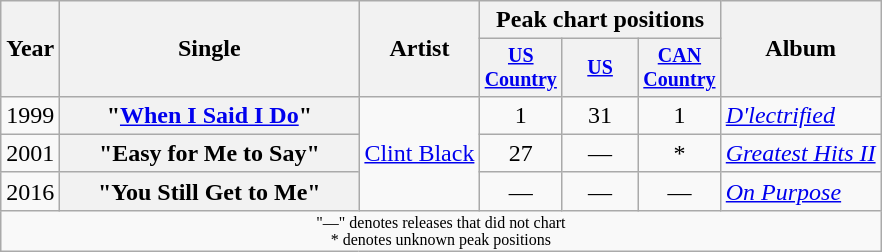<table class="wikitable plainrowheaders" style="text-align:center;">
<tr>
<th rowspan="2">Year</th>
<th rowspan="2" style="width:12em;">Single</th>
<th rowspan="2">Artist</th>
<th colspan="3">Peak chart positions</th>
<th rowspan="2">Album</th>
</tr>
<tr style="font-size:smaller;">
<th style="width:45px;"><a href='#'>US Country</a></th>
<th style="width:45px;"><a href='#'>US</a></th>
<th style="width:45px;"><a href='#'>CAN Country</a></th>
</tr>
<tr>
<td>1999</td>
<th scope="row">"<a href='#'>When I Said I Do</a>"</th>
<td rowspan="3"><a href='#'>Clint Black</a></td>
<td>1</td>
<td>31</td>
<td>1</td>
<td style="text-align:left;"><em><a href='#'>D'lectrified</a></em></td>
</tr>
<tr>
<td>2001</td>
<th scope="row">"Easy for Me to Say"</th>
<td>27</td>
<td>—</td>
<td>*</td>
<td style="text-align:left;"><em><a href='#'>Greatest Hits II</a></em></td>
</tr>
<tr>
<td>2016</td>
<th scope="row">"You Still Get to Me"</th>
<td>—</td>
<td>—</td>
<td>—</td>
<td style="text-align:left;"><em><a href='#'>On Purpose</a></em></td>
</tr>
<tr>
<td colspan="7" style="font-size:8pt">"—" denotes releases that did not chart<br>* denotes unknown peak positions</td>
</tr>
</table>
